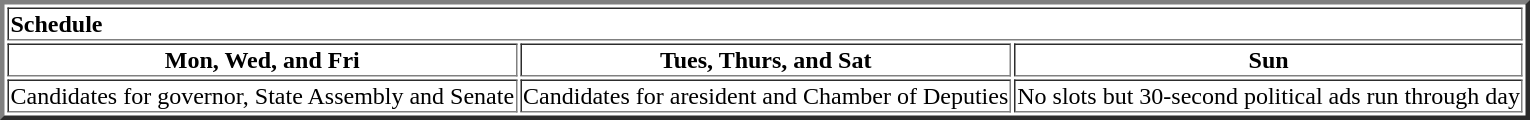<table border="3" style="margin-left: 3em;">
<tr>
<td colspan="3"><div><strong>Schedule</strong></div></td>
</tr>
<tr>
<th scope="col">Mon, Wed, and Fri</th>
<th scope="col">Tues, Thurs, and Sat</th>
<th scope="col">Sun</th>
</tr>
<tr>
<td>Candidates for governor, State Assembly and Senate</td>
<td>Candidates for aresident and Chamber of Deputies</td>
<td>No slots but 30-second political ads run through day</td>
</tr>
</table>
